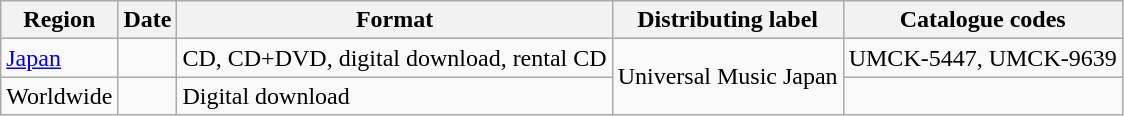<table class="wikitable">
<tr>
<th>Region</th>
<th>Date</th>
<th>Format</th>
<th>Distributing label</th>
<th>Catalogue codes</th>
</tr>
<tr>
<td><a href='#'>Japan</a></td>
<td></td>
<td>CD, CD+DVD, digital download, rental CD</td>
<td rowspan="2">Universal Music Japan</td>
<td>UMCK-5447, UMCK-9639</td>
</tr>
<tr>
<td>Worldwide</td>
<td></td>
<td>Digital download</td>
<td></td>
</tr>
</table>
